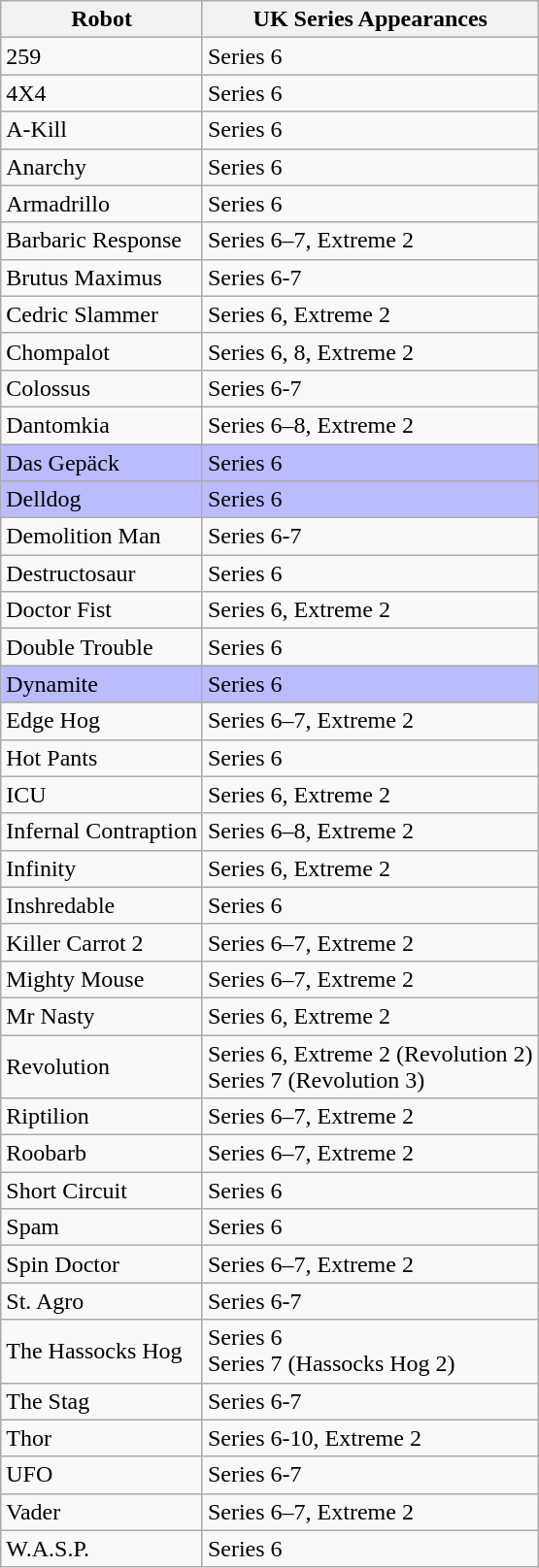<table class="wikitable">
<tr>
<th>Robot</th>
<th>UK Series Appearances</th>
</tr>
<tr>
<td>259</td>
<td>Series 6</td>
</tr>
<tr>
<td>4X4</td>
<td>Series 6</td>
</tr>
<tr>
<td>A-Kill</td>
<td>Series 6</td>
</tr>
<tr>
<td>Anarchy</td>
<td>Series 6</td>
</tr>
<tr>
<td>Armadrillo</td>
<td>Series 6</td>
</tr>
<tr>
<td>Barbaric Response</td>
<td>Series 6–7, Extreme 2</td>
</tr>
<tr>
<td>Brutus Maximus</td>
<td>Series 6-7</td>
</tr>
<tr>
<td>Cedric Slammer</td>
<td>Series 6, Extreme 2</td>
</tr>
<tr>
<td>Chompalot</td>
<td>Series 6, 8, Extreme 2</td>
</tr>
<tr>
<td>Colossus</td>
<td>Series 6-7</td>
</tr>
<tr>
<td>Dantomkia</td>
<td>Series 6–8, Extreme 2</td>
</tr>
<tr style="background: #BBF;">
<td>Das Gepäck</td>
<td>Series 6</td>
</tr>
<tr style="background: #BBF;">
<td>Delldog</td>
<td>Series 6</td>
</tr>
<tr>
<td>Demolition Man</td>
<td>Series 6-7</td>
</tr>
<tr>
<td>Destructosaur</td>
<td>Series 6</td>
</tr>
<tr>
<td>Doctor Fist</td>
<td>Series 6, Extreme 2</td>
</tr>
<tr>
<td>Double Trouble</td>
<td>Series 6</td>
</tr>
<tr style="background: #BBF;">
<td>Dynamite</td>
<td>Series 6</td>
</tr>
<tr>
<td>Edge Hog</td>
<td>Series 6–7, Extreme 2</td>
</tr>
<tr>
<td>Hot Pants</td>
<td>Series 6</td>
</tr>
<tr>
<td>ICU</td>
<td>Series 6, Extreme 2</td>
</tr>
<tr>
<td>Infernal Contraption</td>
<td>Series 6–8, Extreme 2</td>
</tr>
<tr>
<td>Infinity</td>
<td>Series 6, Extreme 2</td>
</tr>
<tr>
<td>Inshredable</td>
<td>Series 6</td>
</tr>
<tr>
<td>Killer Carrot 2</td>
<td>Series 6–7, Extreme 2</td>
</tr>
<tr>
<td>Mighty Mouse</td>
<td>Series 6–7, Extreme 2</td>
</tr>
<tr>
<td>Mr Nasty</td>
<td>Series 6, Extreme 2</td>
</tr>
<tr>
<td>Revolution</td>
<td>Series 6, Extreme 2 (Revolution 2)<br>Series 7 (Revolution 3)</td>
</tr>
<tr>
<td>Riptilion</td>
<td>Series 6–7, Extreme 2</td>
</tr>
<tr>
<td>Roobarb</td>
<td>Series 6–7, Extreme 2</td>
</tr>
<tr>
<td>Short Circuit</td>
<td>Series 6</td>
</tr>
<tr>
<td>Spam</td>
<td>Series 6</td>
</tr>
<tr>
<td>Spin Doctor</td>
<td>Series 6–7, Extreme 2</td>
</tr>
<tr>
<td>St. Agro</td>
<td>Series 6-7</td>
</tr>
<tr>
<td>The Hassocks Hog</td>
<td>Series 6<br>Series 7 (Hassocks Hog 2)</td>
</tr>
<tr>
<td>The Stag</td>
<td>Series 6-7</td>
</tr>
<tr>
<td>Thor</td>
<td>Series 6-10, Extreme 2</td>
</tr>
<tr>
<td>UFO</td>
<td>Series 6-7</td>
</tr>
<tr>
<td>Vader</td>
<td>Series 6–7, Extreme 2</td>
</tr>
<tr>
<td>W.A.S.P.</td>
<td>Series 6</td>
</tr>
</table>
